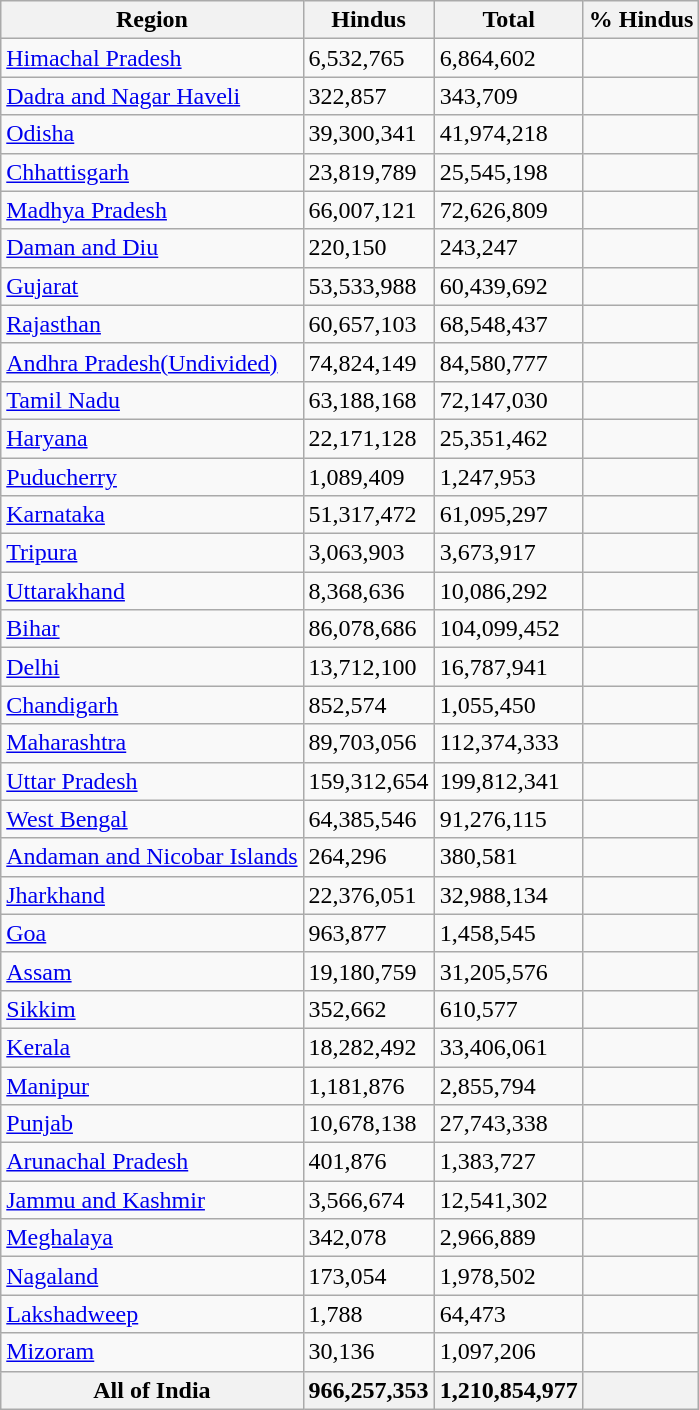<table class = "wikitable sortable">
<tr>
<th>Region</th>
<th>Hindus</th>
<th>Total</th>
<th>% Hindus</th>
</tr>
<tr>
<td><a href='#'>Himachal Pradesh</a></td>
<td>6,532,765</td>
<td>6,864,602</td>
<td></td>
</tr>
<tr>
<td><a href='#'>Dadra and Nagar Haveli</a></td>
<td>322,857</td>
<td>343,709</td>
<td></td>
</tr>
<tr>
<td><a href='#'>Odisha</a></td>
<td>39,300,341</td>
<td>41,974,218</td>
<td></td>
</tr>
<tr>
<td><a href='#'>Chhattisgarh</a></td>
<td>23,819,789</td>
<td>25,545,198</td>
<td></td>
</tr>
<tr>
<td><a href='#'>Madhya Pradesh</a></td>
<td>66,007,121</td>
<td>72,626,809</td>
<td></td>
</tr>
<tr>
<td><a href='#'>Daman and Diu</a></td>
<td>220,150</td>
<td>243,247</td>
<td></td>
</tr>
<tr>
<td><a href='#'>Gujarat</a></td>
<td>53,533,988</td>
<td>60,439,692</td>
<td></td>
</tr>
<tr>
<td><a href='#'>Rajasthan</a></td>
<td>60,657,103</td>
<td>68,548,437</td>
<td></td>
</tr>
<tr>
<td><a href='#'>Andhra Pradesh(Undivided)</a></td>
<td>74,824,149</td>
<td>84,580,777</td>
<td></td>
</tr>
<tr>
<td><a href='#'>Tamil Nadu</a></td>
<td>63,188,168</td>
<td>72,147,030</td>
<td></td>
</tr>
<tr>
<td><a href='#'>Haryana</a></td>
<td>22,171,128</td>
<td>25,351,462</td>
<td></td>
</tr>
<tr>
<td><a href='#'>Puducherry</a></td>
<td>1,089,409</td>
<td>1,247,953</td>
<td></td>
</tr>
<tr>
<td><a href='#'>Karnataka</a></td>
<td>51,317,472</td>
<td>61,095,297</td>
<td></td>
</tr>
<tr>
<td><a href='#'>Tripura</a></td>
<td>3,063,903</td>
<td>3,673,917</td>
<td></td>
</tr>
<tr>
<td><a href='#'>Uttarakhand</a></td>
<td>8,368,636</td>
<td>10,086,292</td>
<td></td>
</tr>
<tr>
<td><a href='#'>Bihar</a></td>
<td>86,078,686</td>
<td>104,099,452</td>
<td></td>
</tr>
<tr>
<td><a href='#'>Delhi</a></td>
<td>13,712,100</td>
<td>16,787,941</td>
<td></td>
</tr>
<tr>
<td><a href='#'>Chandigarh</a></td>
<td>852,574</td>
<td>1,055,450</td>
<td></td>
</tr>
<tr>
<td><a href='#'>Maharashtra</a></td>
<td>89,703,056</td>
<td>112,374,333</td>
<td></td>
</tr>
<tr>
<td><a href='#'>Uttar Pradesh</a></td>
<td>159,312,654</td>
<td>199,812,341</td>
<td></td>
</tr>
<tr>
<td><a href='#'>West Bengal</a></td>
<td>64,385,546</td>
<td>91,276,115</td>
<td></td>
</tr>
<tr>
<td><a href='#'>Andaman and Nicobar Islands</a></td>
<td>264,296</td>
<td>380,581</td>
<td></td>
</tr>
<tr>
<td><a href='#'>Jharkhand</a></td>
<td>22,376,051</td>
<td>32,988,134</td>
<td></td>
</tr>
<tr>
<td><a href='#'>Goa</a></td>
<td>963,877</td>
<td>1,458,545</td>
<td></td>
</tr>
<tr>
<td><a href='#'>Assam</a></td>
<td>19,180,759</td>
<td>31,205,576</td>
<td></td>
</tr>
<tr>
<td><a href='#'>Sikkim</a></td>
<td>352,662</td>
<td>610,577</td>
<td></td>
</tr>
<tr>
<td><a href='#'>Kerala</a></td>
<td>18,282,492</td>
<td>33,406,061</td>
<td></td>
</tr>
<tr>
<td><a href='#'>Manipur</a></td>
<td>1,181,876</td>
<td>2,855,794</td>
<td></td>
</tr>
<tr>
<td><a href='#'>Punjab</a></td>
<td>10,678,138</td>
<td>27,743,338</td>
<td></td>
</tr>
<tr>
<td><a href='#'>Arunachal Pradesh</a></td>
<td>401,876</td>
<td>1,383,727</td>
<td></td>
</tr>
<tr>
<td><a href='#'>Jammu and Kashmir</a></td>
<td>3,566,674</td>
<td>12,541,302</td>
<td></td>
</tr>
<tr>
<td><a href='#'>Meghalaya</a></td>
<td>342,078</td>
<td>2,966,889</td>
<td></td>
</tr>
<tr>
<td><a href='#'>Nagaland</a></td>
<td>173,054</td>
<td>1,978,502</td>
<td></td>
</tr>
<tr>
<td><a href='#'>Lakshadweep</a></td>
<td>1,788</td>
<td>64,473</td>
<td></td>
</tr>
<tr>
<td><a href='#'>Mizoram</a></td>
<td>30,136</td>
<td>1,097,206</td>
<td></td>
</tr>
<tr>
<th>All of India</th>
<th>966,257,353</th>
<th>1,210,854,977</th>
<th></th>
</tr>
</table>
